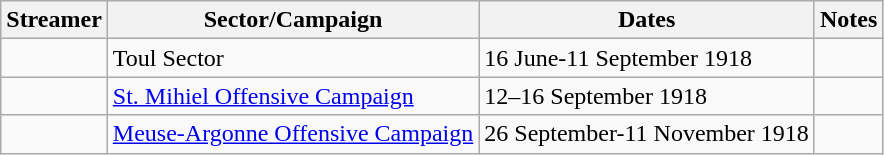<table class="wikitable">
<tr>
<th>Streamer</th>
<th>Sector/Campaign</th>
<th>Dates</th>
<th>Notes</th>
</tr>
<tr>
<td></td>
<td>Toul Sector</td>
<td>16 June-11 September 1918</td>
<td></td>
</tr>
<tr>
<td></td>
<td><a href='#'>St. Mihiel Offensive Campaign</a></td>
<td>12–16 September 1918</td>
<td></td>
</tr>
<tr>
<td></td>
<td><a href='#'>Meuse-Argonne Offensive Campaign</a></td>
<td>26 September-11 November 1918</td>
<td></td>
</tr>
</table>
